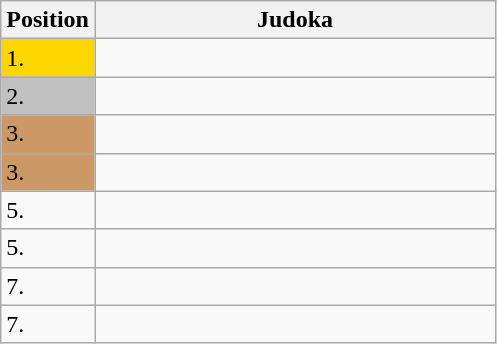<table class=wikitable>
<tr>
<th>Position</th>
<th width=260>Judoka</th>
</tr>
<tr>
<td bgcolor=gold>1.</td>
<td></td>
</tr>
<tr>
<td bgcolor=silver>2.</td>
<td></td>
</tr>
<tr>
<td bgcolor=CC9966>3.</td>
<td></td>
</tr>
<tr>
<td bgcolor=CC9966>3.</td>
<td></td>
</tr>
<tr>
<td>5.</td>
<td></td>
</tr>
<tr>
<td>5.</td>
<td></td>
</tr>
<tr>
<td>7.</td>
<td></td>
</tr>
<tr>
<td>7.</td>
<td></td>
</tr>
</table>
